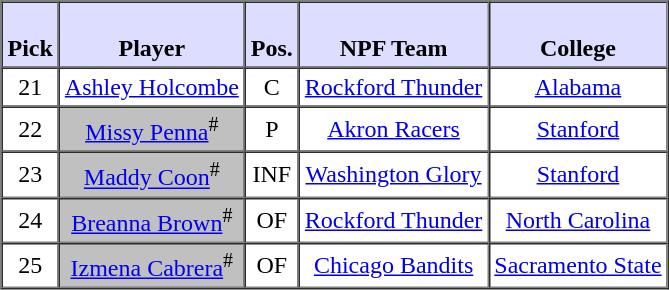<table style="text-align: center" border="1" cellpadding="3" cellspacing="0">
<tr>
<th style="background:#ddf;"><br>Pick</th>
<th style="background:#ddf;"><br>Player</th>
<th style="background:#ddf;"><br>Pos.</th>
<th style="background:#ddf;"><br>NPF Team</th>
<th style="background:#ddf;"><br>College</th>
</tr>
<tr>
<td>21</td>
<td><a href='#'>Ashley Holcombe</a></td>
<td>C</td>
<td><a href='#'>Rockford Thunder</a></td>
<td><a href='#'>Alabama</a></td>
</tr>
<tr>
<td>22</td>
<td style="background:#C0C0C0;"><a href='#'>Missy Penna</a><sup>#</sup></td>
<td>P</td>
<td><a href='#'>Akron Racers</a></td>
<td><a href='#'>Stanford</a></td>
</tr>
<tr>
<td>23</td>
<td style="background:#C0C0C0;"><a href='#'>Maddy Coon</a><sup>#</sup></td>
<td>INF</td>
<td><a href='#'>Washington Glory</a></td>
<td><a href='#'>Stanford</a></td>
</tr>
<tr>
<td>24</td>
<td style="background:#C0C0C0;"><a href='#'>Breanna Brown</a><sup>#</sup></td>
<td>OF</td>
<td><a href='#'>Rockford Thunder</a></td>
<td><a href='#'>North Carolina</a></td>
</tr>
<tr>
<td>25</td>
<td style="background:#C0C0C0;"><a href='#'>Izmena Cabrera</a><sup>#</sup></td>
<td>OF</td>
<td><a href='#'>Chicago Bandits</a></td>
<td><a href='#'>Sacramento State</a></td>
</tr>
</table>
